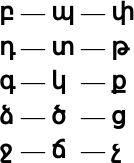<table>
<tr>
<td><strong>բ</strong> </td>
<td>—</td>
<td><strong>պ</strong> </td>
<td>—</td>
<td><strong>փ</strong> </td>
</tr>
<tr>
<td><strong>դ</strong> </td>
<td>—</td>
<td><strong>տ</strong> </td>
<td>—</td>
<td><strong>թ</strong> </td>
</tr>
<tr>
<td><strong>գ</strong> </td>
<td>—</td>
<td><strong>կ</strong> </td>
<td>—</td>
<td><strong>ք</strong> </td>
</tr>
<tr>
<td><strong>ձ</strong> </td>
<td>—</td>
<td><strong>ծ</strong> </td>
<td>—</td>
<td><strong>ց</strong> </td>
</tr>
<tr>
<td><strong>ջ</strong> </td>
<td>—</td>
<td><strong>ճ</strong> </td>
<td>—</td>
<td><strong>չ</strong> </td>
</tr>
</table>
